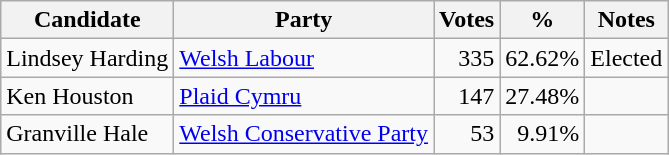<table class=wikitable style=text-align:right>
<tr>
<th>Candidate</th>
<th>Party</th>
<th>Votes</th>
<th>%</th>
<th>Notes</th>
</tr>
<tr>
<td align=left>Lindsey Harding</td>
<td align=left><a href='#'>Welsh Labour</a></td>
<td>335</td>
<td>62.62%</td>
<td align=left>Elected</td>
</tr>
<tr>
<td align=left>Ken Houston</td>
<td align=left><a href='#'>Plaid Cymru</a></td>
<td>147</td>
<td>27.48%</td>
<td></td>
</tr>
<tr>
<td align=left>Granville Hale</td>
<td align=left><a href='#'>Welsh Conservative Party</a></td>
<td>53</td>
<td>9.91%</td>
<td></td>
</tr>
</table>
